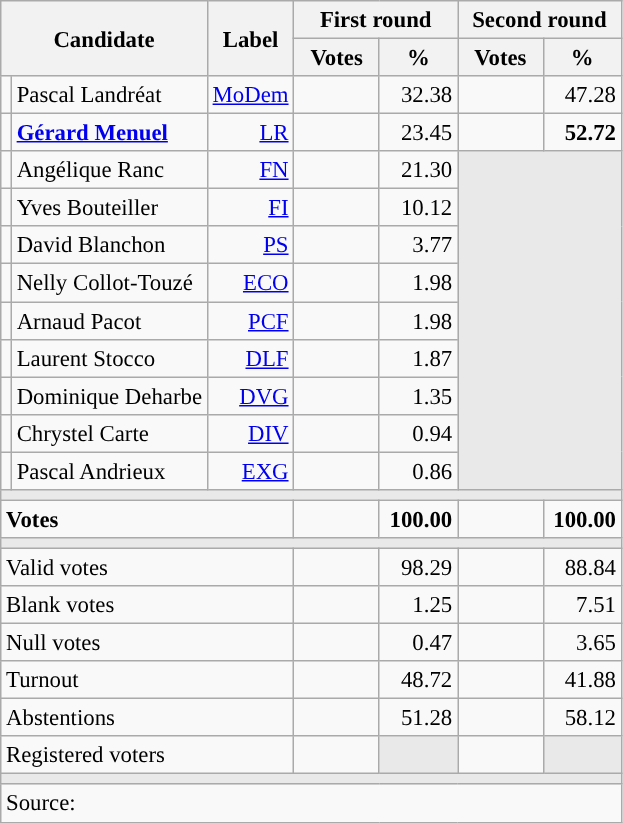<table class="wikitable" style="text-align:right;font-size:95%;">
<tr>
<th colspan="2" rowspan="2">Candidate</th>
<th rowspan="2">Label</th>
<th colspan="2">First round</th>
<th colspan="2">Second round</th>
</tr>
<tr>
<th style="width:50px;">Votes</th>
<th style="width:45px;">%</th>
<th style="width:50px;">Votes</th>
<th style="width:45px;">%</th>
</tr>
<tr>
<td style="color:inherit;background:"></td>
<td style="text-align:left;">Pascal Landréat</td>
<td><a href='#'>MoDem</a></td>
<td></td>
<td>32.38</td>
<td></td>
<td>47.28</td>
</tr>
<tr>
<td style="color:inherit;background:"></td>
<td style="text-align:left;"><strong><a href='#'>Gérard Menuel</a></strong></td>
<td><a href='#'>LR</a></td>
<td></td>
<td>23.45</td>
<td><strong></strong></td>
<td><strong>52.72</strong></td>
</tr>
<tr>
<td style="color:inherit;background:"></td>
<td style="text-align:left;">Angélique Ranc</td>
<td><a href='#'>FN</a></td>
<td></td>
<td>21.30</td>
<td colspan="2" rowspan="9" style="background:#E9E9E9;"></td>
</tr>
<tr>
<td style="color:inherit;background:"></td>
<td style="text-align:left;">Yves Bouteiller</td>
<td><a href='#'>FI</a></td>
<td></td>
<td>10.12</td>
</tr>
<tr>
<td style="color:inherit;background:"></td>
<td style="text-align:left;">David Blanchon</td>
<td><a href='#'>PS</a></td>
<td></td>
<td>3.77</td>
</tr>
<tr>
<td style="color:inherit;background:"></td>
<td style="text-align:left;">Nelly Collot-Touzé</td>
<td><a href='#'>ECO</a></td>
<td></td>
<td>1.98</td>
</tr>
<tr>
<td style="color:inherit;background:"></td>
<td style="text-align:left;">Arnaud Pacot</td>
<td><a href='#'>PCF</a></td>
<td></td>
<td>1.98</td>
</tr>
<tr>
<td style="color:inherit;background:"></td>
<td style="text-align:left;">Laurent Stocco</td>
<td><a href='#'>DLF</a></td>
<td></td>
<td>1.87</td>
</tr>
<tr>
<td style="color:inherit;background:"></td>
<td style="text-align:left;">Dominique Deharbe</td>
<td><a href='#'>DVG</a></td>
<td></td>
<td>1.35</td>
</tr>
<tr>
<td style="color:inherit;background:"></td>
<td style="text-align:left;">Chrystel Carte</td>
<td><a href='#'>DIV</a></td>
<td></td>
<td>0.94</td>
</tr>
<tr>
<td style="color:inherit;background:"></td>
<td style="text-align:left;">Pascal Andrieux</td>
<td><a href='#'>EXG</a></td>
<td></td>
<td>0.86</td>
</tr>
<tr>
<td colspan="7" style="background:#E9E9E9;"></td>
</tr>
<tr style="font-weight:bold;">
<td colspan="3" style="text-align:left;">Votes</td>
<td></td>
<td>100.00</td>
<td></td>
<td>100.00</td>
</tr>
<tr>
<td colspan="7" style="background:#E9E9E9;"></td>
</tr>
<tr>
<td colspan="3" style="text-align:left;">Valid votes</td>
<td></td>
<td>98.29</td>
<td></td>
<td>88.84</td>
</tr>
<tr>
<td colspan="3" style="text-align:left;">Blank votes</td>
<td></td>
<td>1.25</td>
<td></td>
<td>7.51</td>
</tr>
<tr>
<td colspan="3" style="text-align:left;">Null votes</td>
<td></td>
<td>0.47</td>
<td></td>
<td>3.65</td>
</tr>
<tr>
<td colspan="3" style="text-align:left;">Turnout</td>
<td></td>
<td>48.72</td>
<td></td>
<td>41.88</td>
</tr>
<tr>
<td colspan="3" style="text-align:left;">Abstentions</td>
<td></td>
<td>51.28</td>
<td></td>
<td>58.12</td>
</tr>
<tr>
<td colspan="3" style="text-align:left;">Registered voters</td>
<td></td>
<td style="background:#E9E9E9;"></td>
<td></td>
<td style="background:#E9E9E9;"></td>
</tr>
<tr>
<td colspan="7" style="background:#E9E9E9;"></td>
</tr>
<tr>
<td colspan="7" style="text-align:left;">Source: </td>
</tr>
</table>
